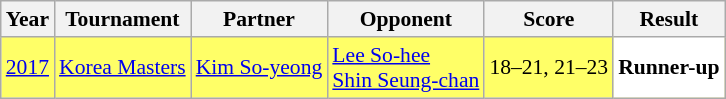<table class="sortable wikitable" style="font-size: 90%;">
<tr>
<th>Year</th>
<th>Tournament</th>
<th>Partner</th>
<th>Opponent</th>
<th>Score</th>
<th>Result</th>
</tr>
<tr style="background:#FFFF67">
<td align="center"><a href='#'>2017</a></td>
<td align="left"><a href='#'>Korea Masters</a></td>
<td align="left"> <a href='#'>Kim So-yeong</a></td>
<td align="left"> <a href='#'>Lee So-hee</a><br> <a href='#'>Shin Seung-chan</a></td>
<td align="left">18–21, 21–23</td>
<td style="text-align:left; background:white"> <strong>Runner-up</strong></td>
</tr>
</table>
